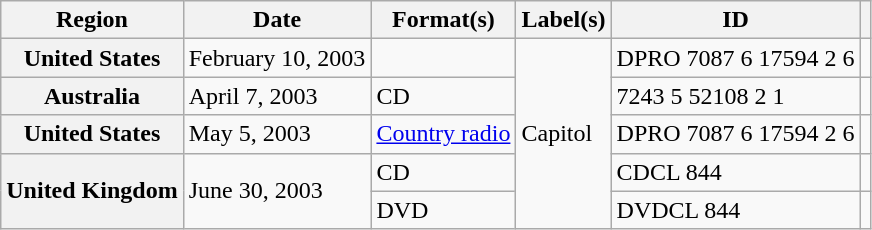<table class="wikitable plainrowheaders">
<tr>
<th scope="col">Region</th>
<th scope="col">Date</th>
<th scope="col">Format(s)</th>
<th scope="col">Label(s)</th>
<th scope="col">ID</th>
<th scope="col"></th>
</tr>
<tr>
<th scope="row">United States</th>
<td>February 10, 2003</td>
<td></td>
<td rowspan="5">Capitol</td>
<td>DPRO 7087 6 17594 2 6</td>
<td align="center"></td>
</tr>
<tr>
<th scope="row">Australia</th>
<td>April 7, 2003</td>
<td>CD</td>
<td>7243 5 52108 2 1</td>
<td align="center"></td>
</tr>
<tr>
<th scope="row">United States</th>
<td>May 5, 2003</td>
<td><a href='#'>Country radio</a></td>
<td>DPRO 7087 6 17594 2 6</td>
<td align="center"></td>
</tr>
<tr>
<th scope="row" rowspan="2">United Kingdom</th>
<td rowspan="2">June 30, 2003</td>
<td>CD</td>
<td>CDCL 844</td>
<td align="center"></td>
</tr>
<tr>
<td>DVD</td>
<td>DVDCL 844</td>
<td align="center"></td>
</tr>
</table>
